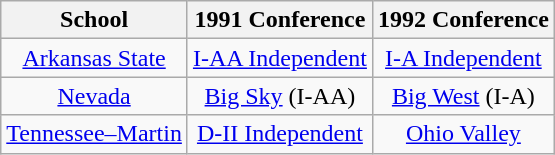<table class="wikitable sortable">
<tr>
<th>School</th>
<th>1991 Conference</th>
<th>1992 Conference</th>
</tr>
<tr style="text-align:center;">
<td><a href='#'>Arkansas State</a></td>
<td><a href='#'>I-AA Independent</a></td>
<td><a href='#'>I-A Independent</a></td>
</tr>
<tr style="text-align:center;">
<td><a href='#'>Nevada</a></td>
<td><a href='#'>Big Sky</a> (I-AA)</td>
<td><a href='#'>Big West</a> (I-A)</td>
</tr>
<tr style="text-align:center;">
<td><a href='#'>Tennessee–Martin</a></td>
<td><a href='#'>D-II Independent</a></td>
<td><a href='#'>Ohio Valley</a></td>
</tr>
</table>
